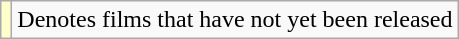<table class="wikitable">
<tr>
<td style="background:#FFFFCC;"></td>
<td>Denotes films that have not yet been released</td>
</tr>
</table>
